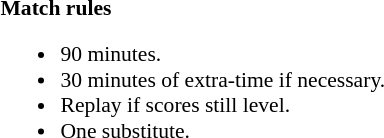<table width=100% style="font-size: 90%">
<tr>
<td width=50% valign=top><br><strong>Match rules</strong><ul><li>90 minutes.</li><li>30 minutes of extra-time if necessary.</li><li>Replay if scores still level.</li><li>One substitute.</li></ul></td>
</tr>
</table>
